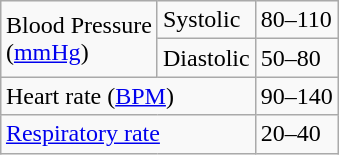<table class="wikitable" align="right">
<tr>
<td rowspan=2>Blood Pressure<br> (<a href='#'>mmHg</a>)</td>
<td>Systolic</td>
<td>80–110</td>
</tr>
<tr>
<td>Diastolic</td>
<td>50–80</td>
</tr>
<tr>
<td colspan=2>Heart rate (<a href='#'>BPM</a>)</td>
<td>90–140</td>
</tr>
<tr>
<td colspan=2><a href='#'>Respiratory rate</a></td>
<td>20–40</td>
</tr>
</table>
